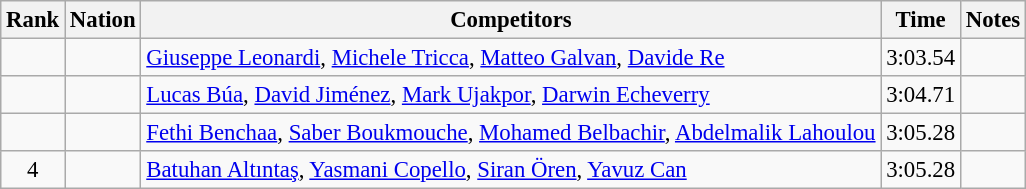<table class="wikitable sortable" style="text-align:center; font-size:95%">
<tr>
<th>Rank</th>
<th>Nation</th>
<th>Competitors</th>
<th>Time</th>
<th>Notes</th>
</tr>
<tr>
<td></td>
<td align="left"></td>
<td align="left"><a href='#'>Giuseppe Leonardi</a>, <a href='#'>Michele Tricca</a>, <a href='#'>Matteo Galvan</a>, <a href='#'>Davide Re</a></td>
<td>3:03.54</td>
<td></td>
</tr>
<tr>
<td></td>
<td align="left"></td>
<td align="left"><a href='#'>Lucas Búa</a>, <a href='#'>David Jiménez</a>, <a href='#'>Mark Ujakpor</a>, <a href='#'>Darwin Echeverry</a></td>
<td>3:04.71</td>
<td></td>
</tr>
<tr>
<td></td>
<td align="left"></td>
<td align="left"><a href='#'>Fethi Benchaa</a>, <a href='#'>Saber Boukmouche</a>, <a href='#'>Mohamed Belbachir</a>, <a href='#'>Abdelmalik Lahoulou</a></td>
<td>3:05.28</td>
<td></td>
</tr>
<tr>
<td>4</td>
<td align="left"></td>
<td align="left"><a href='#'>Batuhan Altıntaş</a>, <a href='#'>Yasmani Copello</a>, <a href='#'>Siran Ören</a>, <a href='#'>Yavuz Can</a></td>
<td>3:05.28</td>
<td></td>
</tr>
</table>
